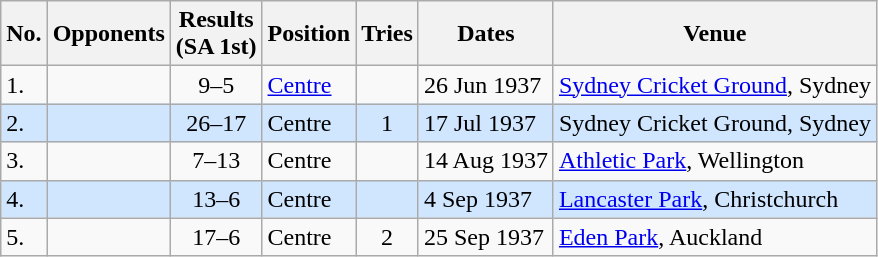<table class="wikitable sortable">
<tr>
<th>No.</th>
<th>Opponents</th>
<th>Results<br>(SA 1st)</th>
<th>Position</th>
<th>Tries</th>
<th>Dates</th>
<th>Venue</th>
</tr>
<tr>
<td>1.</td>
<td></td>
<td align="center">9–5</td>
<td><a href='#'>Centre</a></td>
<td></td>
<td>26 Jun 1937</td>
<td><a href='#'>Sydney Cricket Ground</a>, Sydney</td>
</tr>
<tr style="background: #D0E6FF;">
<td>2.</td>
<td></td>
<td align="center">26–17</td>
<td>Centre</td>
<td align="center">1</td>
<td>17 Jul 1937</td>
<td>Sydney Cricket Ground, Sydney</td>
</tr>
<tr>
<td>3.</td>
<td></td>
<td align="center">7–13</td>
<td>Centre</td>
<td></td>
<td>14 Aug 1937</td>
<td><a href='#'>Athletic Park</a>, Wellington</td>
</tr>
<tr style="background: #D0E6FF;">
<td>4.</td>
<td></td>
<td align="center">13–6</td>
<td>Centre</td>
<td></td>
<td>4 Sep 1937</td>
<td><a href='#'>Lancaster Park</a>, Christchurch</td>
</tr>
<tr>
<td>5.</td>
<td></td>
<td align="center">17–6</td>
<td>Centre</td>
<td align="center">2</td>
<td>25 Sep 1937</td>
<td><a href='#'>Eden Park</a>, Auckland</td>
</tr>
</table>
